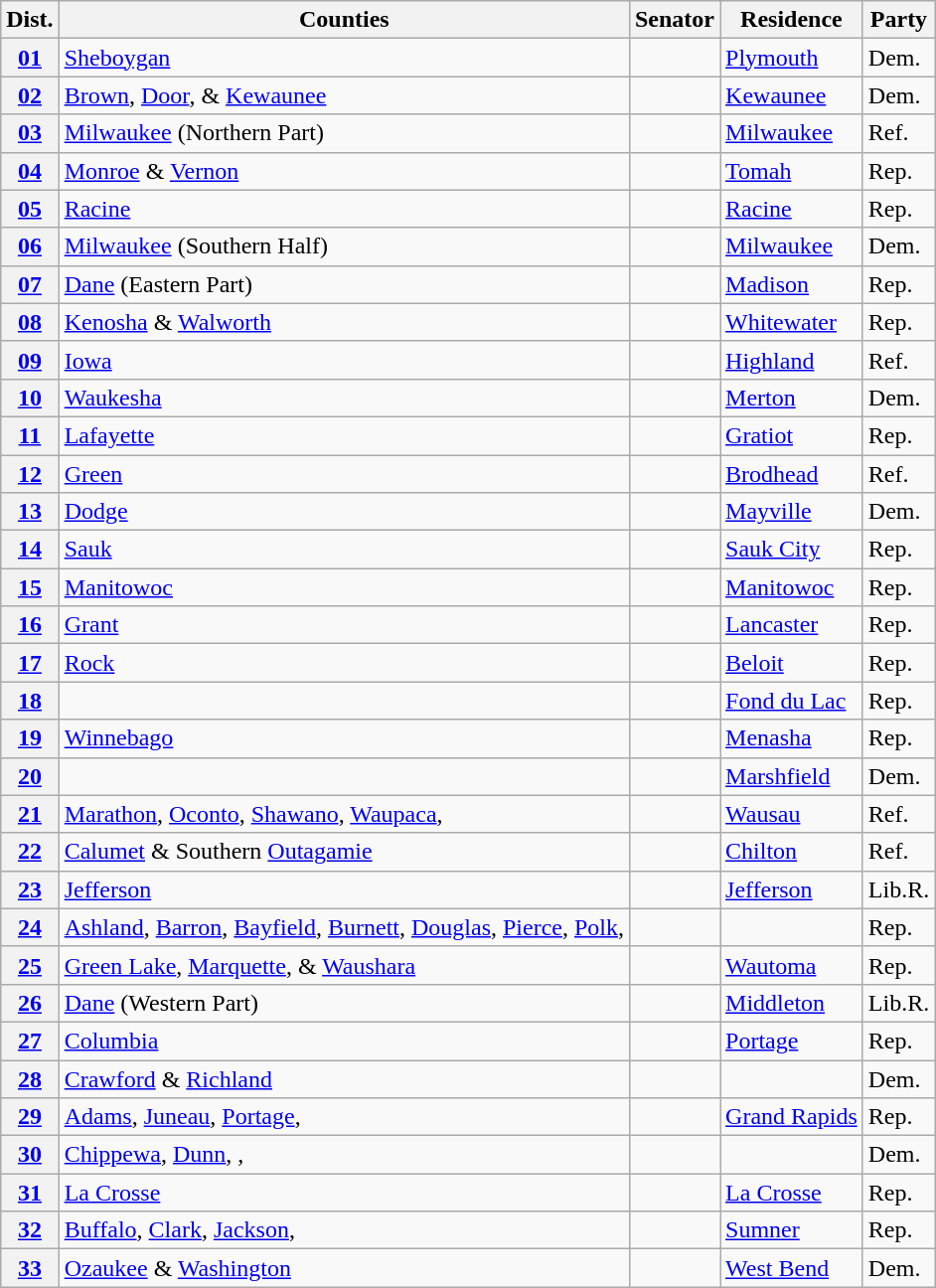<table class="wikitable sortable">
<tr>
<th>Dist.</th>
<th>Counties</th>
<th>Senator</th>
<th>Residence</th>
<th>Party</th>
</tr>
<tr>
<th><a href='#'>01</a></th>
<td><a href='#'>Sheboygan</a></td>
<td></td>
<td><a href='#'>Plymouth</a></td>
<td>Dem.</td>
</tr>
<tr>
<th><a href='#'>02</a></th>
<td><a href='#'>Brown</a>, <a href='#'>Door</a>, & <a href='#'>Kewaunee</a></td>
<td></td>
<td><a href='#'>Kewaunee</a></td>
<td>Dem.</td>
</tr>
<tr>
<th><a href='#'>03</a></th>
<td><a href='#'>Milwaukee</a> (Northern Part)</td>
<td></td>
<td><a href='#'>Milwaukee</a></td>
<td>Ref.</td>
</tr>
<tr>
<th><a href='#'>04</a></th>
<td><a href='#'>Monroe</a> & <a href='#'>Vernon</a></td>
<td></td>
<td><a href='#'>Tomah</a></td>
<td>Rep.</td>
</tr>
<tr>
<th><a href='#'>05</a></th>
<td><a href='#'>Racine</a></td>
<td></td>
<td><a href='#'>Racine</a></td>
<td>Rep.</td>
</tr>
<tr>
<th><a href='#'>06</a></th>
<td><a href='#'>Milwaukee</a> (Southern Half)</td>
<td></td>
<td><a href='#'>Milwaukee</a></td>
<td>Dem.</td>
</tr>
<tr>
<th><a href='#'>07</a></th>
<td><a href='#'>Dane</a> (Eastern Part)</td>
<td></td>
<td><a href='#'>Madison</a></td>
<td>Rep.</td>
</tr>
<tr>
<th><a href='#'>08</a></th>
<td><a href='#'>Kenosha</a> & <a href='#'>Walworth</a></td>
<td></td>
<td><a href='#'>Whitewater</a></td>
<td>Rep.</td>
</tr>
<tr>
<th><a href='#'>09</a></th>
<td><a href='#'>Iowa</a></td>
<td></td>
<td><a href='#'>Highland</a></td>
<td>Ref.</td>
</tr>
<tr>
<th><a href='#'>10</a></th>
<td><a href='#'>Waukesha</a></td>
<td></td>
<td><a href='#'>Merton</a></td>
<td>Dem.</td>
</tr>
<tr>
<th><a href='#'>11</a></th>
<td><a href='#'>Lafayette</a></td>
<td></td>
<td><a href='#'>Gratiot</a></td>
<td>Rep.</td>
</tr>
<tr>
<th><a href='#'>12</a></th>
<td><a href='#'>Green</a></td>
<td></td>
<td><a href='#'>Brodhead</a></td>
<td>Ref.</td>
</tr>
<tr>
<th><a href='#'>13</a></th>
<td><a href='#'>Dodge</a></td>
<td></td>
<td><a href='#'>Mayville</a></td>
<td>Dem.</td>
</tr>
<tr>
<th><a href='#'>14</a></th>
<td><a href='#'>Sauk</a></td>
<td></td>
<td><a href='#'>Sauk City</a></td>
<td>Rep.</td>
</tr>
<tr>
<th><a href='#'>15</a></th>
<td><a href='#'>Manitowoc</a></td>
<td></td>
<td><a href='#'>Manitowoc</a></td>
<td>Rep.</td>
</tr>
<tr>
<th><a href='#'>16</a></th>
<td><a href='#'>Grant</a></td>
<td></td>
<td><a href='#'>Lancaster</a></td>
<td>Rep.</td>
</tr>
<tr>
<th><a href='#'>17</a></th>
<td><a href='#'>Rock</a></td>
<td></td>
<td><a href='#'>Beloit</a></td>
<td>Rep.</td>
</tr>
<tr>
<th><a href='#'>18</a></th>
<td> </td>
<td></td>
<td><a href='#'>Fond du Lac</a></td>
<td>Rep.</td>
</tr>
<tr>
<th><a href='#'>19</a></th>
<td><a href='#'>Winnebago</a></td>
<td></td>
<td><a href='#'>Menasha</a></td>
<td>Rep.</td>
</tr>
<tr>
<th><a href='#'>20</a></th>
<td> </td>
<td></td>
<td><a href='#'>Marshfield</a></td>
<td>Dem.</td>
</tr>
<tr>
<th><a href='#'>21</a></th>
<td><a href='#'>Marathon</a>, <a href='#'>Oconto</a>, <a href='#'>Shawano</a>, <a href='#'>Waupaca</a>, </td>
<td></td>
<td><a href='#'>Wausau</a></td>
<td>Ref.</td>
</tr>
<tr>
<th><a href='#'>22</a></th>
<td><a href='#'>Calumet</a> & Southern <a href='#'>Outagamie</a></td>
<td></td>
<td><a href='#'>Chilton</a></td>
<td>Ref.</td>
</tr>
<tr>
<th><a href='#'>23</a></th>
<td><a href='#'>Jefferson</a></td>
<td></td>
<td><a href='#'>Jefferson</a></td>
<td>Lib.R.</td>
</tr>
<tr>
<th><a href='#'>24</a></th>
<td><a href='#'>Ashland</a>, <a href='#'>Barron</a>, <a href='#'>Bayfield</a>, <a href='#'>Burnett</a>, <a href='#'>Douglas</a>, <a href='#'>Pierce</a>, <a href='#'>Polk</a>, </td>
<td></td>
<td></td>
<td>Rep.</td>
</tr>
<tr>
<th><a href='#'>25</a></th>
<td><a href='#'>Green Lake</a>, <a href='#'>Marquette</a>, & <a href='#'>Waushara</a></td>
<td></td>
<td><a href='#'>Wautoma</a></td>
<td>Rep.</td>
</tr>
<tr>
<th><a href='#'>26</a></th>
<td><a href='#'>Dane</a> (Western Part)</td>
<td></td>
<td><a href='#'>Middleton</a></td>
<td>Lib.R.</td>
</tr>
<tr>
<th><a href='#'>27</a></th>
<td><a href='#'>Columbia</a></td>
<td></td>
<td><a href='#'>Portage</a></td>
<td>Rep.</td>
</tr>
<tr>
<th><a href='#'>28</a></th>
<td><a href='#'>Crawford</a> & <a href='#'>Richland</a></td>
<td></td>
<td></td>
<td>Dem.</td>
</tr>
<tr>
<th><a href='#'>29</a></th>
<td><a href='#'>Adams</a>, <a href='#'>Juneau</a>, <a href='#'>Portage</a>, </td>
<td></td>
<td><a href='#'>Grand Rapids</a></td>
<td>Rep.</td>
</tr>
<tr>
<th><a href='#'>30</a></th>
<td><a href='#'>Chippewa</a>, <a href='#'>Dunn</a>, , </td>
<td></td>
<td></td>
<td>Dem.</td>
</tr>
<tr>
<th><a href='#'>31</a></th>
<td><a href='#'>La Crosse</a></td>
<td></td>
<td><a href='#'>La Crosse</a></td>
<td>Rep.</td>
</tr>
<tr>
<th><a href='#'>32</a></th>
<td><a href='#'>Buffalo</a>, <a href='#'>Clark</a>, <a href='#'>Jackson</a>, </td>
<td></td>
<td><a href='#'>Sumner</a></td>
<td>Rep.</td>
</tr>
<tr>
<th><a href='#'>33</a></th>
<td><a href='#'>Ozaukee</a> & <a href='#'>Washington</a></td>
<td></td>
<td><a href='#'>West Bend</a></td>
<td>Dem.</td>
</tr>
</table>
